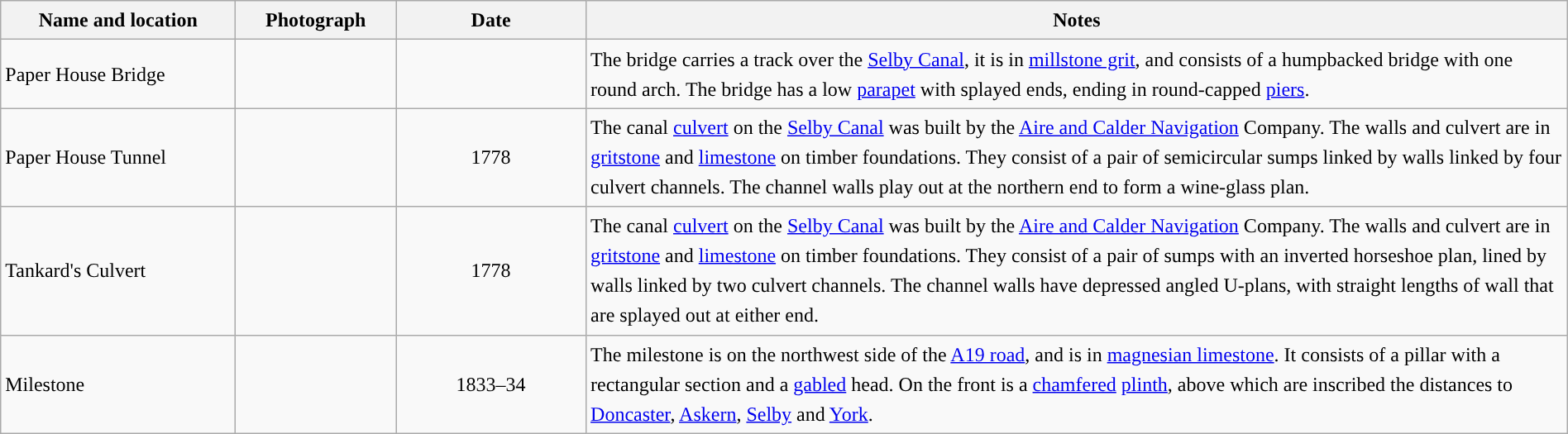<table class="wikitable sortable plainrowheaders" style="width:100%;border:0px;text-align:left;line-height:150%;">
<tr>
<th scope="col"  style="width:150px">Name and location</th>
<th scope="col"  style="width:100px" class="unsortable">Photograph</th>
<th scope="col"  style="width:120px">Date</th>
<th scope="col"  style="width:650px" class="unsortable">Notes</th>
</tr>
<tr>
<td>Paper House Bridge<br><small></small></td>
<td></td>
<td align="center"></td>
<td>The bridge carries a track over the <a href='#'>Selby Canal</a>, it is in <a href='#'>millstone grit</a>, and consists of a humpbacked bridge with one round arch.  The bridge has a low <a href='#'>parapet</a> with splayed ends, ending in round-capped <a href='#'>piers</a>.</td>
</tr>
<tr>
<td>Paper House Tunnel<br><small></small></td>
<td></td>
<td align="center">1778</td>
<td>The canal <a href='#'>culvert</a> on the <a href='#'>Selby Canal</a> was built by the <a href='#'>Aire and Calder Navigation</a> Company. The walls and culvert are in <a href='#'>gritstone</a> and <a href='#'>limestone</a> on timber foundations.  They consist of a pair of semicircular sumps linked by walls linked by four culvert channels.  The channel walls play out at the northern end to form a wine-glass plan.</td>
</tr>
<tr>
<td>Tankard's Culvert<br><small></small></td>
<td></td>
<td align="center">1778</td>
<td>The canal <a href='#'>culvert</a> on the <a href='#'>Selby Canal</a> was built by the <a href='#'>Aire and Calder Navigation</a> Company. The walls and culvert are in <a href='#'>gritstone</a> and <a href='#'>limestone</a> on timber foundations.  They consist of a pair of sumps with an inverted horseshoe plan, lined by walls linked by two culvert channels.  The channel walls have depressed angled U-plans, with straight lengths of wall that are splayed out at either end.</td>
</tr>
<tr>
<td>Milestone<br><small></small></td>
<td></td>
<td align="center">1833–34</td>
<td>The milestone is on the northwest side of the <a href='#'>A19 road</a>, and is in <a href='#'>magnesian limestone</a>.  It consists of a pillar with a rectangular section and a <a href='#'>gabled</a> head.  On the front is a <a href='#'>chamfered</a> <a href='#'>plinth</a>, above which are inscribed the distances to <a href='#'>Doncaster</a>, <a href='#'>Askern</a>, <a href='#'>Selby</a> and <a href='#'>York</a>.</td>
</tr>
<tr>
</tr>
</table>
